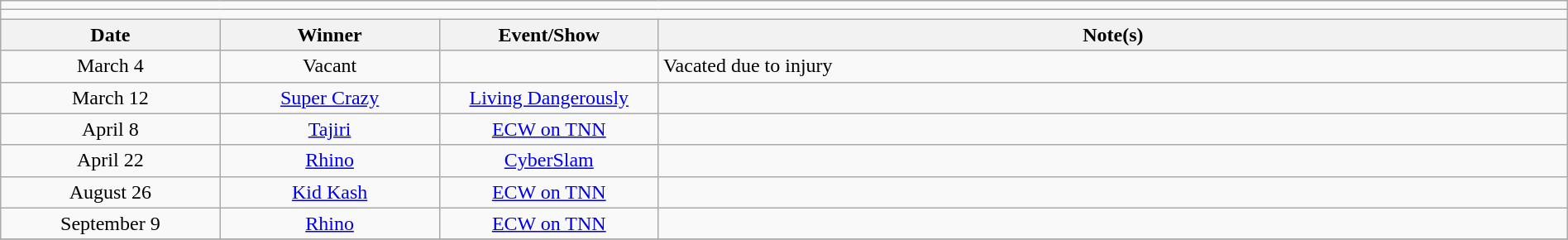<table class="wikitable" style="text-align:center; width:100%;">
<tr>
<td colspan="5"></td>
</tr>
<tr>
<td colspan="5"><strong></strong></td>
</tr>
<tr>
<th width=14%>Date</th>
<th width=14%>Winner</th>
<th width=14%>Event/Show</th>
<th width=58%>Note(s)</th>
</tr>
<tr>
<td>March 4</td>
<td>Vacant</td>
<td></td>
<td align=left>Vacated due to injury</td>
</tr>
<tr>
<td>March 12</td>
<td><a href='#'>Super Crazy</a></td>
<td><a href='#'>Living Dangerously</a></td>
<td align=left></td>
</tr>
<tr>
<td>April 8</td>
<td><a href='#'>Tajiri</a></td>
<td><a href='#'>ECW on TNN</a></td>
<td align=left></td>
</tr>
<tr>
<td>April 22</td>
<td><a href='#'>Rhino</a></td>
<td><a href='#'>CyberSlam</a></td>
<td align=left></td>
</tr>
<tr>
<td>August 26</td>
<td><a href='#'>Kid Kash</a></td>
<td><a href='#'>ECW on TNN</a></td>
<td align=left></td>
</tr>
<tr>
<td>September 9</td>
<td><a href='#'>Rhino</a></td>
<td><a href='#'>ECW on TNN</a></td>
<td align=left></td>
</tr>
<tr>
</tr>
</table>
